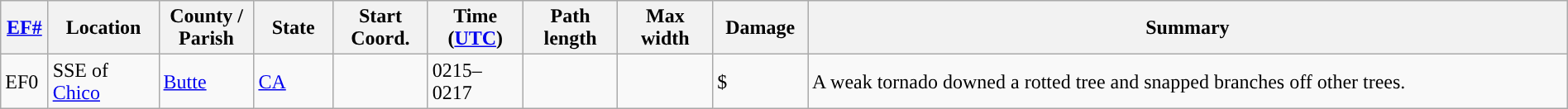<table class="wikitable sortable" style="width:100%;">
<tr>
<th scope="col" width="3%" align="center"><a href='#'>EF#</a></th>
<th scope="col" width="7%" align="center" class="unsortable">Location</th>
<th scope="col" width="6%" align="center" class="unsortable">County / Parish</th>
<th scope="col" width="5%" align="center">State</th>
<th scope="col" width="6%" align="center">Start Coord.</th>
<th scope="col" width="6%" align="center">Time (<a href='#'>UTC</a>)</th>
<th scope="col" width="6%" align="center">Path length</th>
<th scope="col" width="6%" align="center">Max width</th>
<th scope="col" width="6%" align="center">Damage</th>
<th scope="col" width="48%" class="unsortable" align="center">Summary</th>
</tr>
<tr>
<td>EF0</td>
<td>SSE of <a href='#'>Chico</a></td>
<td><a href='#'>Butte</a></td>
<td><a href='#'>CA</a></td>
<td></td>
<td>0215–0217</td>
<td></td>
<td></td>
<td>$</td>
<td>A weak tornado downed a rotted tree and snapped branches off other trees.</td>
</tr>
</table>
